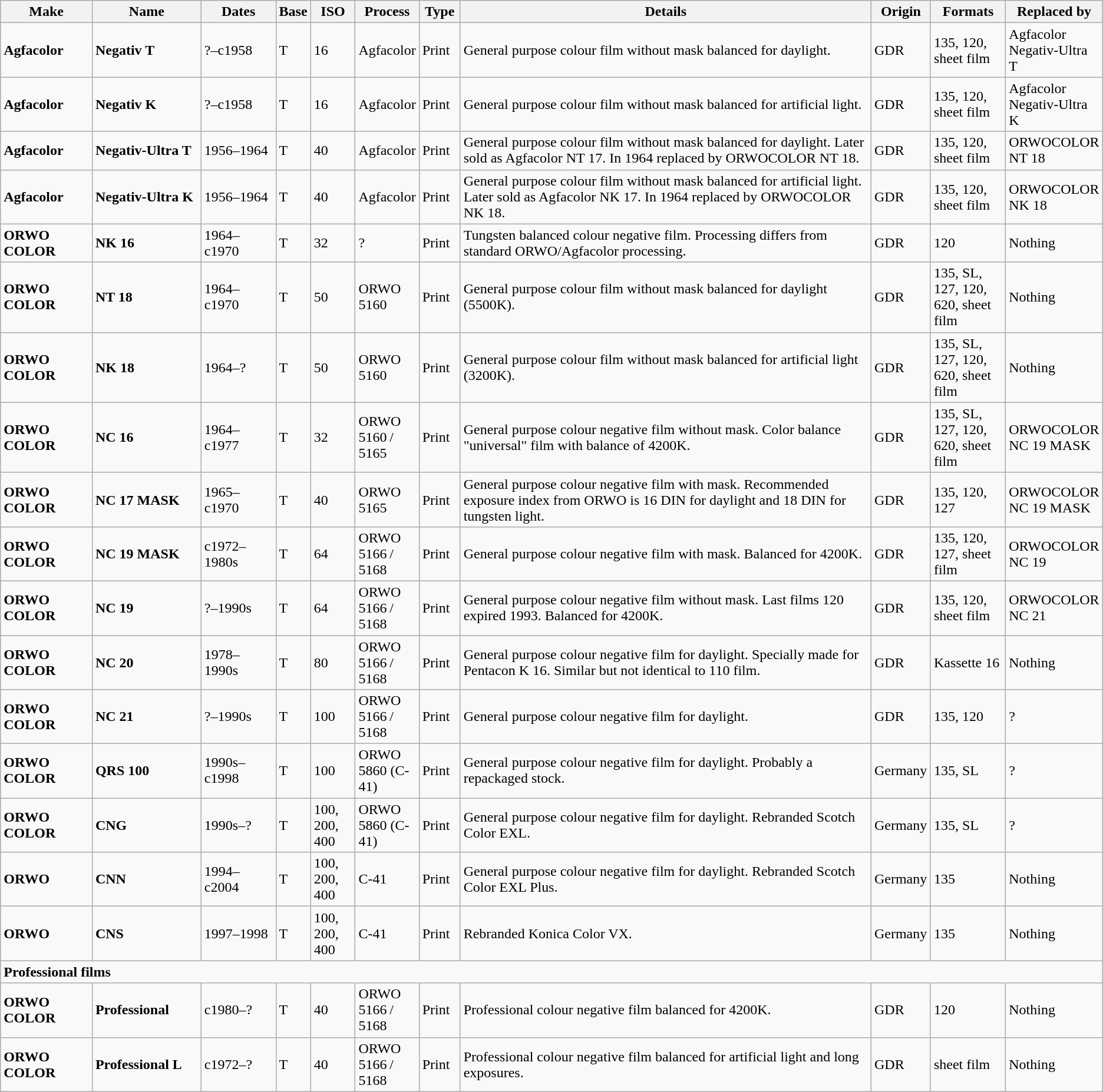<table class="wikitable">
<tr>
<th scope="col" style="width: 100px;">Make</th>
<th scope="col" style="width: 120px;">Name</th>
<th scope="col" style="width: 80px;">Dates</th>
<th scope="col" style="width: 30px;">Base</th>
<th scope="col" style="width: 45px;">ISO</th>
<th scope="col" style="width: 40px;">Process</th>
<th scope="col" style="width: 40px;">Type</th>
<th scope="col" style="width: 500px;">Details</th>
<th scope="col" style="width: 60px;">Origin</th>
<th scope="col" style="width: 80px;">Formats</th>
<th scope="col" style="width: 80px;">Replaced by</th>
</tr>
<tr>
<td><strong>Agfacolor</strong></td>
<td><strong>Negativ T</strong></td>
<td>?–c1958</td>
<td>T</td>
<td>16</td>
<td>Agfacolor</td>
<td>Print</td>
<td>General purpose colour film without mask balanced for daylight.</td>
<td>GDR</td>
<td>135, 120, sheet film</td>
<td>Agfacolor Negativ-Ultra T</td>
</tr>
<tr>
<td><strong>Agfacolor</strong></td>
<td><strong>Negativ K</strong></td>
<td>?–c1958</td>
<td>T</td>
<td>16</td>
<td>Agfacolor</td>
<td>Print</td>
<td>General purpose colour film without mask balanced for artificial light.</td>
<td>GDR</td>
<td>135, 120, sheet film</td>
<td>Agfacolor Negativ-Ultra K</td>
</tr>
<tr>
<td><strong>Agfacolor</strong></td>
<td><strong>Negativ-Ultra T</strong></td>
<td>1956–1964</td>
<td>T</td>
<td>40</td>
<td>Agfacolor</td>
<td>Print</td>
<td>General purpose colour film without mask balanced for daylight. Later sold as Agfacolor NT 17. In 1964 replaced by ORWOCOLOR NT 18.</td>
<td>GDR</td>
<td>135, 120, sheet film</td>
<td>ORWOCOLOR NT 18</td>
</tr>
<tr>
<td><strong>Agfacolor</strong></td>
<td><strong>Negativ-Ultra K</strong></td>
<td>1956–1964</td>
<td>T</td>
<td>40</td>
<td>Agfacolor</td>
<td>Print</td>
<td>General purpose colour film without mask balanced for artificial light. Later sold as Agfacolor NK 17. In 1964 replaced by ORWOCOLOR NK 18.</td>
<td>GDR</td>
<td>135, 120, sheet film</td>
<td>ORWOCOLOR NK 18</td>
</tr>
<tr>
<td><strong>ORWO COLOR</strong></td>
<td><strong>NK 16</strong></td>
<td>1964–c1970</td>
<td>T</td>
<td>32</td>
<td>?</td>
<td>Print</td>
<td>Tungsten balanced colour negative film. Processing differs from standard ORWO/Agfacolor processing.</td>
<td>GDR</td>
<td>120</td>
<td>Nothing</td>
</tr>
<tr>
<td><strong>ORWO COLOR</strong></td>
<td><strong>NT 18</strong></td>
<td>1964–c1970</td>
<td>T</td>
<td>50</td>
<td>ORWO 5160</td>
<td>Print</td>
<td>General purpose colour film without mask balanced for daylight (5500K).</td>
<td>GDR</td>
<td>135, SL, 127, 120, 620, sheet film</td>
<td>Nothing</td>
</tr>
<tr>
<td><strong>ORWO COLOR</strong></td>
<td><strong>NK 18</strong></td>
<td>1964–?</td>
<td>T</td>
<td>50</td>
<td>ORWO 5160</td>
<td>Print</td>
<td>General purpose colour film without mask balanced for artificial light (3200K).</td>
<td>GDR</td>
<td>135, SL, 127, 120, 620, sheet film</td>
<td>Nothing</td>
</tr>
<tr>
<td><strong>ORWO COLOR</strong></td>
<td><strong>NC 16</strong></td>
<td>1964–c1977</td>
<td>T</td>
<td>32</td>
<td>ORWO 5160 / 5165</td>
<td>Print</td>
<td>General purpose colour negative film without mask. Color balance "universal" film with balance of 4200K.</td>
<td>GDR</td>
<td>135, SL, 127, 120, 620, sheet film</td>
<td>ORWOCOLOR NC 19 MASK</td>
</tr>
<tr>
<td><strong>ORWO COLOR</strong></td>
<td><strong>NC 17 MASK</strong></td>
<td>1965–c1970</td>
<td>T</td>
<td>40</td>
<td>ORWO 5165</td>
<td>Print</td>
<td>General purpose colour negative film with mask. Recommended exposure index from ORWO is 16 DIN for daylight and 18 DIN for tungsten light.</td>
<td>GDR</td>
<td>135, 120, 127</td>
<td>ORWOCOLOR NC 19 MASK</td>
</tr>
<tr>
<td><strong>ORWO COLOR</strong></td>
<td><strong>NC 19 MASK</strong></td>
<td>c1972–1980s</td>
<td>T</td>
<td>64</td>
<td>ORWO 5166 / 5168</td>
<td>Print</td>
<td>General purpose colour negative film with mask. Balanced for 4200K.</td>
<td>GDR</td>
<td>135, 120, 127, sheet film</td>
<td>ORWOCOLOR NC 19</td>
</tr>
<tr>
<td><strong>ORWO COLOR</strong></td>
<td><strong>NC 19</strong></td>
<td>?–1990s</td>
<td>T</td>
<td>64</td>
<td>ORWO 5166 / 5168</td>
<td>Print</td>
<td>General purpose colour negative film without mask. Last films 120 expired 1993. Balanced for 4200K.</td>
<td>GDR</td>
<td>135, 120, sheet film</td>
<td>ORWOCOLOR NC 21</td>
</tr>
<tr>
<td><strong>ORWO COLOR</strong></td>
<td><strong>NC 20</strong></td>
<td>1978–1990s</td>
<td>T</td>
<td>80</td>
<td>ORWO 5166 / 5168</td>
<td>Print</td>
<td>General purpose colour negative film for daylight. Specially made for Pentacon K 16. Similar but not identical to 110 film.</td>
<td>GDR</td>
<td>Kassette 16</td>
<td>Nothing</td>
</tr>
<tr>
<td><strong>ORWO COLOR</strong></td>
<td><strong>NC 21</strong></td>
<td>?–1990s</td>
<td>T</td>
<td>100</td>
<td>ORWO 5166 / 5168</td>
<td>Print</td>
<td>General purpose colour negative film for daylight.</td>
<td>GDR</td>
<td>135, 120</td>
<td>?</td>
</tr>
<tr>
<td><strong>ORWO COLOR</strong></td>
<td><strong>QRS 100</strong></td>
<td>1990s–c1998</td>
<td>T</td>
<td>100</td>
<td>ORWO 5860 (C-41)</td>
<td>Print</td>
<td>General purpose colour negative film for daylight. Probably a repackaged stock.</td>
<td>Germany</td>
<td>135, SL</td>
<td>?</td>
</tr>
<tr>
<td><strong>ORWO COLOR</strong></td>
<td><strong>CNG</strong></td>
<td>1990s–?</td>
<td>T</td>
<td>100, 200, 400</td>
<td>ORWO 5860 (C-41)</td>
<td>Print</td>
<td> General purpose colour negative film for daylight. Rebranded Scotch Color EXL.</td>
<td>Germany</td>
<td>135, SL</td>
<td>?</td>
</tr>
<tr>
<td><strong>ORWO</strong></td>
<td><strong>CNN</strong></td>
<td>1994–c2004</td>
<td>T</td>
<td>100, 200, 400</td>
<td>C-41</td>
<td>Print</td>
<td>General purpose colour negative film for daylight. Rebranded Scotch Color EXL Plus.</td>
<td>Germany</td>
<td>135</td>
<td>Nothing</td>
</tr>
<tr>
<td><strong>ORWO</strong></td>
<td><strong>CNS</strong></td>
<td>1997–1998</td>
<td>T</td>
<td>100, 200, 400</td>
<td>C-41</td>
<td>Print</td>
<td>Rebranded Konica Color VX.</td>
<td>Germany</td>
<td>135</td>
<td>Nothing</td>
</tr>
<tr>
<td colspan="11"><strong>Professional films</strong></td>
</tr>
<tr>
<td><strong>ORWO COLOR</strong></td>
<td><strong>Professional</strong></td>
<td>c1980–?</td>
<td>T</td>
<td>40</td>
<td>ORWO 5166 / 5168</td>
<td>Print</td>
<td>Professional colour negative film balanced for 4200K.</td>
<td>GDR</td>
<td>120</td>
<td>Nothing</td>
</tr>
<tr>
<td><strong>ORWO COLOR</strong></td>
<td><strong>Professional L</strong></td>
<td>c1972–?</td>
<td>T</td>
<td>40</td>
<td>ORWO 5166 / 5168</td>
<td>Print</td>
<td>Professional colour negative film balanced for artificial light and long exposures.</td>
<td>GDR</td>
<td>sheet film</td>
<td>Nothing</td>
</tr>
</table>
